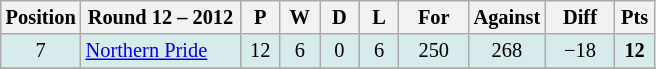<table class="wikitable" style="text-align:center; font-size:85%;">
<tr>
<th width=40 abbr="Position">Position</th>
<th width=100>Round 12 – 2012</th>
<th width=20 abbr="Played">P</th>
<th width=20 abbr="Won">W</th>
<th width=20 abbr="Drawn">D</th>
<th width=20 abbr="Lost">L</th>
<th width=40 abbr="Points for">For</th>
<th width=40 abbr="Points against">Against</th>
<th width=40 abbr="Points difference">Diff</th>
<th width=20 abbr="Points">Pts</th>
</tr>
<tr style="background: #d7ebed;">
<td>7</td>
<td style="text-align:left;"> <a href='#'>Northern Pride</a></td>
<td>12</td>
<td>6</td>
<td>0</td>
<td>6</td>
<td>250</td>
<td>268</td>
<td>−18</td>
<td><strong>12</strong></td>
</tr>
<tr>
</tr>
</table>
